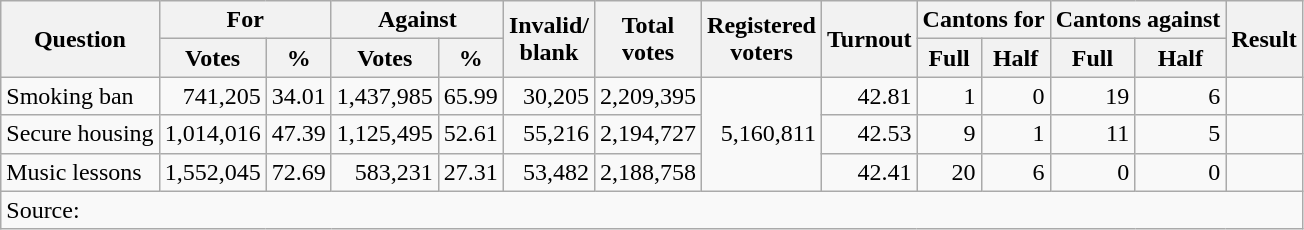<table class=wikitable style=text-align:right>
<tr>
<th rowspan=2>Question</th>
<th colspan=2>For</th>
<th colspan=2>Against</th>
<th rowspan=2>Invalid/<br>blank</th>
<th rowspan=2>Total<br>votes</th>
<th rowspan=2>Registered<br>voters</th>
<th rowspan=2>Turnout</th>
<th colspan=2>Cantons for</th>
<th colspan=2>Cantons against</th>
<th rowspan=2>Result</th>
</tr>
<tr>
<th>Votes</th>
<th>%</th>
<th>Votes</th>
<th>%</th>
<th>Full</th>
<th>Half</th>
<th>Full</th>
<th>Half</th>
</tr>
<tr>
<td align=left>Smoking ban</td>
<td>741,205</td>
<td>34.01</td>
<td>1,437,985</td>
<td>65.99</td>
<td>30,205</td>
<td>2,209,395</td>
<td rowspan=3>5,160,811</td>
<td>42.81</td>
<td>1</td>
<td>0</td>
<td>19</td>
<td>6</td>
<td></td>
</tr>
<tr>
<td align=left>Secure housing</td>
<td>1,014,016</td>
<td>47.39</td>
<td>1,125,495</td>
<td>52.61</td>
<td>55,216</td>
<td>2,194,727</td>
<td>42.53</td>
<td>9</td>
<td>1</td>
<td>11</td>
<td>5</td>
<td></td>
</tr>
<tr>
<td align=left>Music lessons</td>
<td>1,552,045</td>
<td>72.69</td>
<td>583,231</td>
<td>27.31</td>
<td>53,482</td>
<td>2,188,758</td>
<td>42.41</td>
<td>20</td>
<td>6</td>
<td>0</td>
<td>0</td>
<td></td>
</tr>
<tr>
<td align=left colspan=14>Source: </td>
</tr>
</table>
